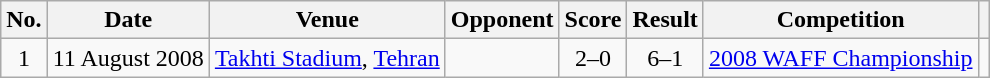<table class="wikitable sortable">
<tr>
<th scope="col">No.</th>
<th scope="col">Date</th>
<th scope="col">Venue</th>
<th scope="col">Opponent</th>
<th scope="col">Score</th>
<th scope="col">Result</th>
<th scope="col">Competition</th>
<th scope="col" class="unsortable"></th>
</tr>
<tr>
<td align="center">1</td>
<td>11 August 2008</td>
<td><a href='#'>Takhti Stadium</a>, <a href='#'>Tehran</a></td>
<td></td>
<td align="center">2–0</td>
<td align="center">6–1</td>
<td><a href='#'>2008 WAFF Championship</a></td>
<td></td>
</tr>
</table>
